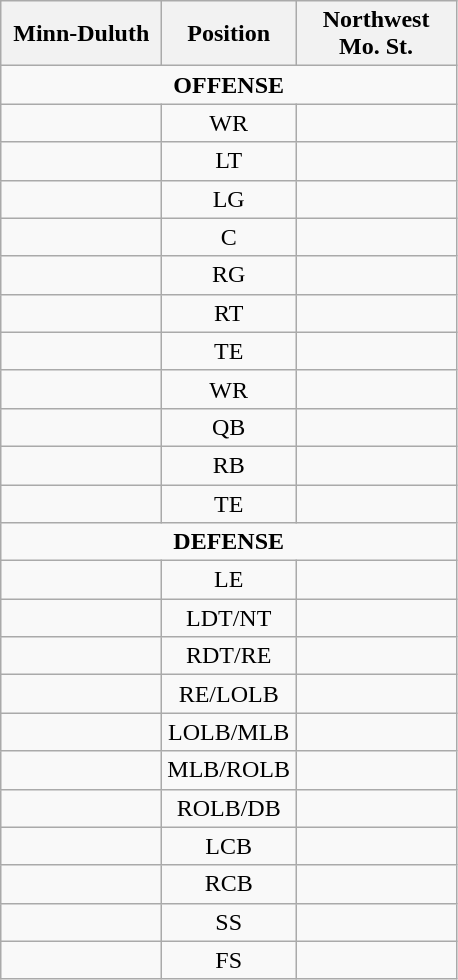<table class="wikitable">
<tr>
<th width="100px">Minn-Duluth</th>
<th>Position</th>
<th width="100px">Northwest Mo. St.</th>
</tr>
<tr>
<td colspan="3" align="center"><strong>OFFENSE</strong></td>
</tr>
<tr>
<td></td>
<td align="center">WR</td>
<td></td>
</tr>
<tr>
<td></td>
<td align="center">LT</td>
<td></td>
</tr>
<tr>
<td></td>
<td align="center">LG</td>
<td></td>
</tr>
<tr>
<td></td>
<td align="center">C</td>
<td></td>
</tr>
<tr>
<td></td>
<td align="center">RG</td>
<td></td>
</tr>
<tr>
<td></td>
<td align="center">RT</td>
<td></td>
</tr>
<tr>
<td></td>
<td align="center">TE</td>
<td></td>
</tr>
<tr>
<td></td>
<td align="center">WR</td>
<td></td>
</tr>
<tr>
<td></td>
<td align="center">QB</td>
<td></td>
</tr>
<tr>
<td></td>
<td align="center">RB</td>
<td></td>
</tr>
<tr>
<td></td>
<td align="center">TE</td>
<td></td>
</tr>
<tr>
<td colspan="3" align="center"><strong>DEFENSE</strong></td>
</tr>
<tr>
<td></td>
<td align="center">LE</td>
<td></td>
</tr>
<tr>
<td></td>
<td align="center">LDT/NT</td>
<td></td>
</tr>
<tr>
<td></td>
<td align="center">RDT/RE</td>
<td></td>
</tr>
<tr>
<td></td>
<td align="center">RE/LOLB</td>
<td></td>
</tr>
<tr>
<td></td>
<td align="center">LOLB/MLB</td>
<td></td>
</tr>
<tr>
<td></td>
<td align="center">MLB/ROLB</td>
<td></td>
</tr>
<tr>
<td></td>
<td align="center">ROLB/DB</td>
<td></td>
</tr>
<tr>
<td></td>
<td align="center">LCB</td>
<td></td>
</tr>
<tr>
<td></td>
<td align="center">RCB</td>
<td></td>
</tr>
<tr>
<td></td>
<td align="center">SS</td>
<td></td>
</tr>
<tr>
<td></td>
<td align="center">FS</td>
<td></td>
</tr>
</table>
